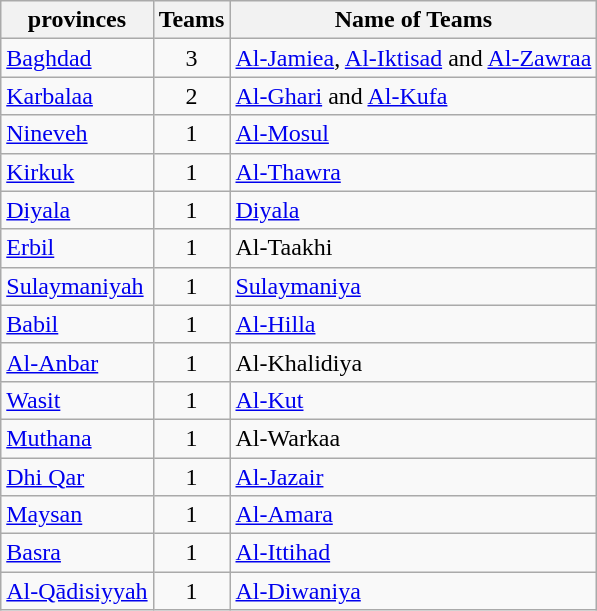<table class="wikitable">
<tr>
<th>provinces</th>
<th>Teams</th>
<th>Name of Teams</th>
</tr>
<tr>
<td><a href='#'>Baghdad</a></td>
<td align=center>3</td>
<td><a href='#'>Al-Jamiea</a>, <a href='#'>Al-Iktisad</a> and <a href='#'>Al-Zawraa</a></td>
</tr>
<tr>
<td><a href='#'>Karbalaa</a></td>
<td align=center>2</td>
<td><a href='#'>Al-Ghari</a> and <a href='#'>Al-Kufa</a></td>
</tr>
<tr>
<td><a href='#'>Nineveh</a></td>
<td align=center>1</td>
<td><a href='#'>Al-Mosul</a></td>
</tr>
<tr>
<td><a href='#'>Kirkuk</a></td>
<td align=center>1</td>
<td><a href='#'>Al-Thawra</a></td>
</tr>
<tr>
<td><a href='#'>Diyala</a></td>
<td align=center>1</td>
<td><a href='#'>Diyala</a></td>
</tr>
<tr>
<td><a href='#'>Erbil</a></td>
<td align=center>1</td>
<td>Al-Taakhi</td>
</tr>
<tr>
<td><a href='#'>Sulaymaniyah</a></td>
<td align=center>1</td>
<td><a href='#'>Sulaymaniya</a></td>
</tr>
<tr>
<td><a href='#'>Babil</a></td>
<td align=center>1</td>
<td><a href='#'>Al-Hilla</a></td>
</tr>
<tr>
<td><a href='#'>Al-Anbar</a></td>
<td align=center>1</td>
<td>Al-Khalidiya</td>
</tr>
<tr>
<td><a href='#'>Wasit</a></td>
<td align=center>1</td>
<td><a href='#'>Al-Kut</a></td>
</tr>
<tr>
<td><a href='#'>Muthana</a></td>
<td align=center>1</td>
<td>Al-Warkaa</td>
</tr>
<tr>
<td><a href='#'>Dhi Qar</a></td>
<td align=center>1</td>
<td><a href='#'>Al-Jazair</a></td>
</tr>
<tr>
<td><a href='#'>Maysan</a></td>
<td align=center>1</td>
<td><a href='#'>Al-Amara</a></td>
</tr>
<tr>
<td><a href='#'>Basra</a></td>
<td align=center>1</td>
<td><a href='#'>Al-Ittihad</a></td>
</tr>
<tr>
<td><a href='#'>Al-Qādisiyyah</a></td>
<td align=center>1</td>
<td><a href='#'>Al-Diwaniya</a></td>
</tr>
</table>
